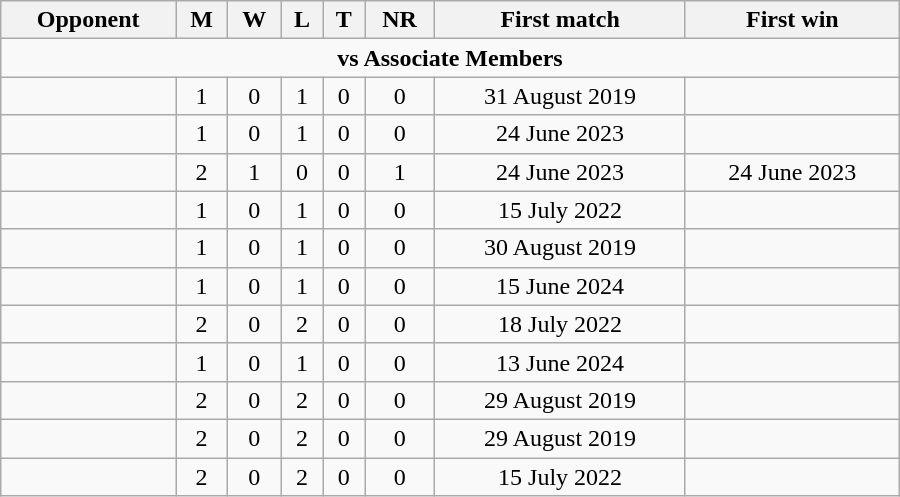<table class="wikitable" style="text-align: center; width: 600px;">
<tr>
<th>Opponent</th>
<th>M</th>
<th>W</th>
<th>L</th>
<th>T</th>
<th>NR</th>
<th>First match</th>
<th>First win</th>
</tr>
<tr>
<td colspan="8" style="text-align:center;"><strong>vs Associate Members</strong></td>
</tr>
<tr>
<td align=left></td>
<td>1</td>
<td>0</td>
<td>1</td>
<td>0</td>
<td>0</td>
<td>31 August 2019</td>
<td></td>
</tr>
<tr>
<td align=left></td>
<td>1</td>
<td>0</td>
<td>1</td>
<td>0</td>
<td>0</td>
<td>24 June 2023</td>
<td></td>
</tr>
<tr>
<td align=left></td>
<td>2</td>
<td>1</td>
<td>0</td>
<td>0</td>
<td>1</td>
<td>24 June 2023</td>
<td>24 June 2023</td>
</tr>
<tr>
<td align=left></td>
<td>1</td>
<td>0</td>
<td>1</td>
<td>0</td>
<td>0</td>
<td>15 July 2022</td>
<td></td>
</tr>
<tr>
<td align=left></td>
<td>1</td>
<td>0</td>
<td>1</td>
<td>0</td>
<td>0</td>
<td>30 August 2019</td>
<td></td>
</tr>
<tr>
<td align=left></td>
<td>1</td>
<td>0</td>
<td>1</td>
<td>0</td>
<td>0</td>
<td>15 June 2024</td>
<td></td>
</tr>
<tr>
<td align=left></td>
<td>2</td>
<td>0</td>
<td>2</td>
<td>0</td>
<td>0</td>
<td>18 July 2022</td>
<td></td>
</tr>
<tr>
<td align=left></td>
<td>1</td>
<td>0</td>
<td>1</td>
<td>0</td>
<td>0</td>
<td>13 June 2024</td>
<td></td>
</tr>
<tr>
<td align=left></td>
<td>2</td>
<td>0</td>
<td>2</td>
<td>0</td>
<td>0</td>
<td>29 August 2019</td>
<td></td>
</tr>
<tr>
<td align=left></td>
<td>2</td>
<td>0</td>
<td>2</td>
<td>0</td>
<td>0</td>
<td>29 August 2019</td>
<td></td>
</tr>
<tr>
<td align=left></td>
<td>2</td>
<td>0</td>
<td>2</td>
<td>0</td>
<td>0</td>
<td>15 July 2022</td>
<td></td>
</tr>
</table>
